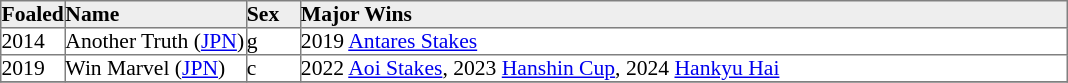<table border="1" cellpadding="0" style="border-collapse: collapse; font-size:90%">
<tr bgcolor="#eeeeee">
<td width="35px"><strong>Foaled</strong></td>
<td width="120px"><strong>Name</strong></td>
<td width="35px"><strong>Sex</strong></td>
<td width="510px"><strong>Major Wins</strong></td>
</tr>
<tr>
<td>2014</td>
<td>Another Truth (<a href='#'>JPN</a>)</td>
<td>g</td>
<td>2019 <a href='#'>Antares Stakes</a></td>
</tr>
<tr>
<td>2019</td>
<td>Win Marvel (<a href='#'>JPN</a>)</td>
<td>c</td>
<td>2022 <a href='#'>Aoi Stakes</a>, 2023 <a href='#'>Hanshin Cup</a>, 2024 <a href='#'>Hankyu Hai</a></td>
</tr>
<tr>
</tr>
</table>
